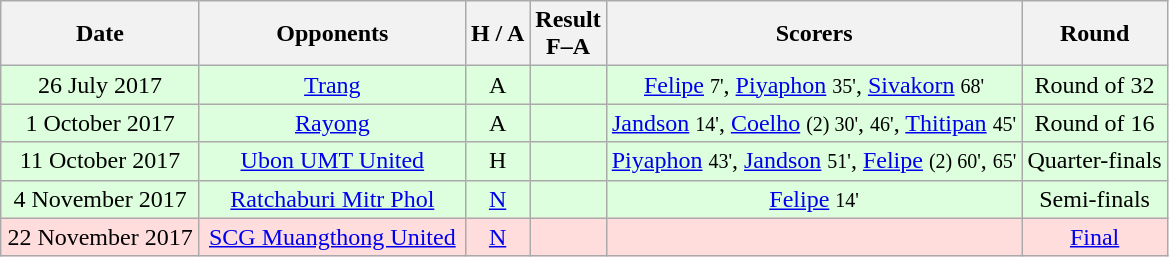<table class="wikitable" style="text-align:center">
<tr>
<th width="125">Date</th>
<th width="170">Opponents</th>
<th nowrap>H / A</th>
<th>Result<br>F–A</th>
<th>Scorers</th>
<th>Round</th>
</tr>
<tr bgcolor="#ddffdd">
<td>26 July 2017</td>
<td><a href='#'>Trang</a></td>
<td>A</td>
<td></td>
<td><a href='#'>Felipe</a> <small>7'</small>, <a href='#'>Piyaphon</a> <small>35'</small>, <a href='#'>Sivakorn</a> <small>68'</small></td>
<td>Round of 32</td>
</tr>
<tr bgcolor="#ddffdd">
<td>1 October 2017</td>
<td><a href='#'>Rayong</a></td>
<td>A</td>
<td></td>
<td><a href='#'>Jandson</a> <small>14'</small>, <a href='#'>Coelho</a> <small>(2) 30'</small>, <small>46'</small>, <a href='#'>Thitipan</a> <small>45'</small></td>
<td>Round of 16</td>
</tr>
<tr bgcolor="#ddffdd">
<td>11 October 2017</td>
<td><a href='#'>Ubon UMT United</a></td>
<td>H</td>
<td></td>
<td nowrap><a href='#'>Piyaphon</a> <small>43'</small>, <a href='#'>Jandson</a> <small>51'</small>, <a href='#'>Felipe</a> <small>(2) 60'</small>, <small>65'</small></td>
<td nowrap>Quarter-finals</td>
</tr>
<tr bgcolor="#ddffdd">
<td>4 November 2017</td>
<td><a href='#'>Ratchaburi Mitr Phol</a></td>
<td><a href='#'>N</a></td>
<td></td>
<td><a href='#'>Felipe</a> <small>14'</small></td>
<td>Semi-finals</td>
</tr>
<tr bgcolor="#ffdddd">
<td>22 November 2017</td>
<td><a href='#'>SCG Muangthong United</a></td>
<td><a href='#'>N</a></td>
<td></td>
<td></td>
<td><a href='#'>Final</a></td>
</tr>
</table>
